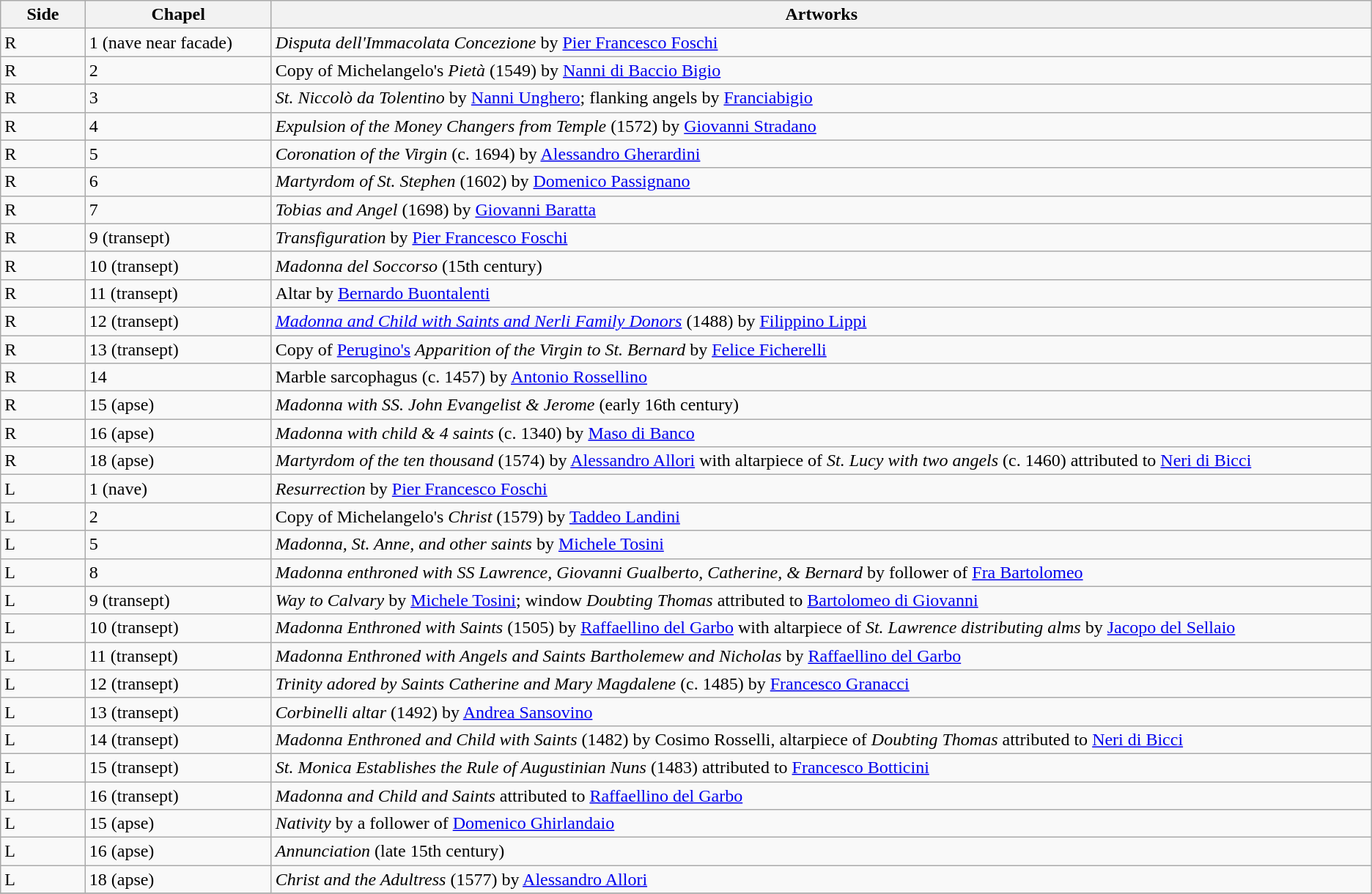<table class=wikitable>
<tr>
<th width="5%">Side</th>
<th width="11%">Chapel</th>
<th width="65%">Artworks</th>
</tr>
<tr valign="top">
<td>R</td>
<td>1 (nave near facade)</td>
<td><em>Disputa dell'Immacolata Concezione</em> by <a href='#'>Pier Francesco Foschi</a></td>
</tr>
<tr valign="top">
<td>R</td>
<td>2</td>
<td>Copy of Michelangelo's <em>Pietà</em> (1549) by <a href='#'>Nanni di Baccio Bigio</a></td>
</tr>
<tr valign="top">
<td>R</td>
<td>3</td>
<td><em>St. Niccolò da Tolentino</em> by <a href='#'>Nanni Unghero</a>; flanking angels by <a href='#'>Franciabigio</a></td>
</tr>
<tr valign="top">
<td>R</td>
<td>4</td>
<td><em>Expulsion of the Money Changers from Temple</em> (1572) by <a href='#'>Giovanni Stradano</a></td>
</tr>
<tr valign="top">
<td>R</td>
<td>5</td>
<td><em>Coronation of the Virgin</em> (c. 1694) by <a href='#'>Alessandro Gherardini</a></td>
</tr>
<tr valign="top">
<td>R</td>
<td>6</td>
<td><em>Martyrdom of St. Stephen</em> (1602) by <a href='#'>Domenico Passignano</a></td>
</tr>
<tr valign="top">
<td>R</td>
<td>7</td>
<td><em>Tobias and Angel</em> (1698) by <a href='#'>Giovanni Baratta</a></td>
</tr>
<tr valign="top">
<td>R</td>
<td>9 (transept)</td>
<td><em>Transfiguration</em> by <a href='#'>Pier Francesco Foschi</a></td>
</tr>
<tr valign="top">
<td>R</td>
<td>10 (transept)</td>
<td><em>Madonna del Soccorso</em> (15th century)</td>
</tr>
<tr valign="top">
<td>R</td>
<td>11 (transept)</td>
<td>Altar by <a href='#'>Bernardo Buontalenti</a></td>
</tr>
<tr valign="top">
<td>R</td>
<td>12 (transept)</td>
<td><em><a href='#'>Madonna and Child with Saints and Nerli Family Donors</a></em> (1488) by <a href='#'>Filippino Lippi</a></td>
</tr>
<tr valign="top">
<td>R</td>
<td>13 (transept)</td>
<td>Copy of  <a href='#'>Perugino's</a> <em>Apparition of the Virgin to St. Bernard</em> by <a href='#'>Felice Ficherelli</a></td>
</tr>
<tr valign="top">
<td>R</td>
<td>14</td>
<td>Marble sarcophagus (c. 1457) by <a href='#'>Antonio Rossellino</a></td>
</tr>
<tr valign="top">
<td>R</td>
<td>15 (apse)</td>
<td><em>Madonna with SS. John Evangelist & Jerome</em> (early 16th century)</td>
</tr>
<tr valign="top">
<td>R</td>
<td>16 (apse)</td>
<td><em>Madonna with child & 4 saints</em> (c. 1340) by <a href='#'>Maso di Banco</a></td>
</tr>
<tr valign="top">
<td>R</td>
<td>18 (apse)</td>
<td><em>Martyrdom of the ten thousand</em> (1574) by <a href='#'>Alessandro Allori</a> with altarpiece of <em>St. Lucy with two angels</em> (c. 1460)  attributed to <a href='#'>Neri di Bicci</a></td>
</tr>
<tr valign="top">
<td>L</td>
<td>1 (nave)</td>
<td><em>Resurrection</em> by <a href='#'>Pier Francesco Foschi</a></td>
</tr>
<tr valign="top">
<td>L</td>
<td>2</td>
<td>Copy of Michelangelo's <em>Christ</em> (1579) by <a href='#'>Taddeo Landini</a></td>
</tr>
<tr valign="top">
<td>L</td>
<td>5</td>
<td><em>Madonna, St. Anne, and other saints</em> by <a href='#'>Michele Tosini</a></td>
</tr>
<tr valign="top">
<td>L</td>
<td>8</td>
<td><em>Madonna enthroned with SS Lawrence, Giovanni Gualberto, Catherine, & Bernard</em> by follower of <a href='#'>Fra Bartolomeo</a></td>
</tr>
<tr valign="top">
<td>L</td>
<td>9 (transept)</td>
<td><em>Way to Calvary</em> by <a href='#'>Michele Tosini</a>; window <em>Doubting Thomas</em> attributed to <a href='#'>Bartolomeo di Giovanni</a></td>
</tr>
<tr valign="top">
<td>L</td>
<td>10 (transept)</td>
<td><em>Madonna Enthroned with Saints</em> (1505) by <a href='#'>Raffaellino del Garbo</a> with altarpiece of <em>St. Lawrence distributing alms</em> by <a href='#'>Jacopo del Sellaio</a></td>
</tr>
<tr valign="top">
<td>L</td>
<td>11 (transept)</td>
<td><em>Madonna Enthroned with Angels and Saints Bartholemew and Nicholas</em> by <a href='#'>Raffaellino del Garbo</a></td>
</tr>
<tr valign="top">
<td>L</td>
<td>12 (transept)</td>
<td><em>Trinity adored by Saints Catherine and Mary Magdalene</em> (c. 1485) by <a href='#'>Francesco Granacci</a></td>
</tr>
<tr valign="top">
<td>L</td>
<td>13 (transept)</td>
<td><em>Corbinelli altar</em> (1492) by <a href='#'>Andrea Sansovino</a></td>
</tr>
<tr valign="top">
<td>L</td>
<td>14 (transept)</td>
<td><em>Madonna Enthroned and Child with Saints</em> (1482) by Cosimo Rosselli, altarpiece of <em>Doubting Thomas</em> attributed to <a href='#'>Neri di Bicci</a></td>
</tr>
<tr valign="top">
<td>L</td>
<td>15 (transept)</td>
<td><em>St. Monica Establishes the Rule of Augustinian Nuns</em> (1483) attributed to <a href='#'>Francesco Botticini</a></td>
</tr>
<tr valign="top">
<td>L</td>
<td>16 (transept)</td>
<td><em>Madonna and Child and Saints</em> attributed to <a href='#'>Raffaellino del Garbo</a></td>
</tr>
<tr valign="top">
<td>L</td>
<td>15 (apse)</td>
<td><em>Nativity</em> by a follower of <a href='#'>Domenico Ghirlandaio</a></td>
</tr>
<tr valign="top">
<td>L</td>
<td>16 (apse)</td>
<td><em>Annunciation</em> (late 15th century)</td>
</tr>
<tr valign="top">
<td>L</td>
<td>18 (apse)</td>
<td><em>Christ and the Adultress</em> (1577) by <a href='#'>Alessandro Allori</a></td>
</tr>
<tr valign="top">
</tr>
</table>
